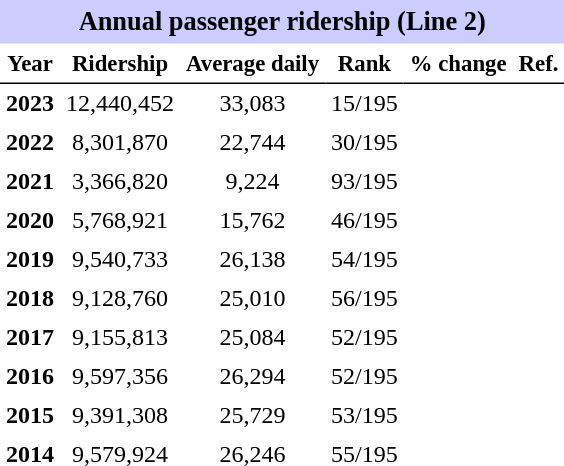<table class="toccolours" cellpadding="4" cellspacing="0" style="text-align:right;">
<tr>
<th colspan="6"  style="background-color:#ccf; background-color:#ccf; font-size:110%; text-align:center;">Annual passenger ridership (Line 2)</th>
</tr>
<tr style="font-size:95%; text-align:center">
<th style="border-bottom:1px solid black">Year</th>
<th style="border-bottom:1px solid black">Ridership</th>
<th style="border-bottom:1px solid black">Average daily</th>
<th style="border-bottom:1px solid black">Rank</th>
<th style="border-bottom:1px solid black">% change</th>
<th style="border-bottom:1px solid black">Ref.</th>
</tr>
<tr style="text-align:center;">
<td><strong>2023</strong></td>
<td>12,440,452</td>
<td>33,083</td>
<td>15/195</td>
<td></td>
<td></td>
</tr>
<tr>
</tr>
<tr style="text-align:center;">
<td><strong>2022</strong></td>
<td>8,301,870</td>
<td>22,744</td>
<td>30/195</td>
<td></td>
<td></td>
</tr>
<tr style="text-align:center;">
<td><strong>2021</strong></td>
<td>3,366,820</td>
<td>9,224</td>
<td>93/195</td>
<td></td>
<td></td>
</tr>
<tr style="text-align:center;">
<td><strong>2020</strong></td>
<td>5,768,921</td>
<td>15,762</td>
<td>46/195</td>
<td></td>
<td></td>
</tr>
<tr style="text-align:center;">
<td><strong>2019</strong></td>
<td>9,540,733</td>
<td>26,138</td>
<td>54/195</td>
<td></td>
<td></td>
</tr>
<tr style="text-align:center;">
<td><strong>2018</strong></td>
<td>9,128,760</td>
<td>25,010</td>
<td>56/195</td>
<td></td>
<td></td>
</tr>
<tr style="text-align:center;">
<td><strong>2017</strong></td>
<td>9,155,813</td>
<td>25,084</td>
<td>52/195</td>
<td></td>
<td></td>
</tr>
<tr style="text-align:center;">
<td><strong>2016</strong></td>
<td>9,597,356</td>
<td>26,294</td>
<td>52/195</td>
<td></td>
<td></td>
</tr>
<tr style="text-align:center;">
<td><strong>2015</strong></td>
<td>9,391,308</td>
<td>25,729</td>
<td>53/195</td>
<td></td>
<td></td>
</tr>
<tr style="text-align:center;">
<td><strong>2014</strong></td>
<td>9,579,924</td>
<td>26,246</td>
<td>55/195</td>
<td></td>
<td></td>
</tr>
</table>
